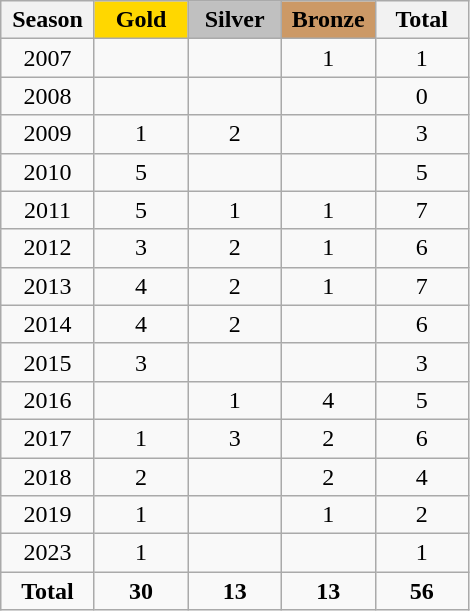<table class="wikitable" style="text-align:center;">
<tr>
<th width = "55">Season</th>
<th width = "55" style="background: gold;">Gold</th>
<th width = "55" style="background: silver;">Silver</th>
<th width = "55" style="background: #cc9966;">Bronze</th>
<th width = "55">Total</th>
</tr>
<tr>
<td>2007</td>
<td></td>
<td></td>
<td>1</td>
<td>1</td>
</tr>
<tr>
<td>2008</td>
<td></td>
<td></td>
<td></td>
<td>0</td>
</tr>
<tr>
<td>2009</td>
<td>1</td>
<td>2</td>
<td></td>
<td>3</td>
</tr>
<tr>
<td>2010</td>
<td>5</td>
<td></td>
<td></td>
<td>5</td>
</tr>
<tr>
<td>2011</td>
<td>5</td>
<td>1</td>
<td>1</td>
<td>7</td>
</tr>
<tr>
<td>2012</td>
<td>3</td>
<td>2</td>
<td>1</td>
<td>6</td>
</tr>
<tr>
<td>2013</td>
<td>4</td>
<td>2</td>
<td>1</td>
<td>7</td>
</tr>
<tr>
<td>2014</td>
<td>4</td>
<td>2</td>
<td></td>
<td>6</td>
</tr>
<tr>
<td>2015</td>
<td>3</td>
<td></td>
<td></td>
<td>3</td>
</tr>
<tr>
<td>2016</td>
<td></td>
<td>1</td>
<td>4</td>
<td>5</td>
</tr>
<tr>
<td>2017</td>
<td>1</td>
<td>3</td>
<td>2</td>
<td>6</td>
</tr>
<tr>
<td>2018</td>
<td>2</td>
<td></td>
<td>2</td>
<td>4</td>
</tr>
<tr>
<td>2019</td>
<td>1</td>
<td></td>
<td>1</td>
<td>2</td>
</tr>
<tr>
<td>2023</td>
<td>1</td>
<td></td>
<td></td>
<td>1</td>
</tr>
<tr>
<td><strong>Total</strong></td>
<td><strong>30</strong></td>
<td><strong>13</strong></td>
<td><strong>13</strong></td>
<td><strong>56</strong></td>
</tr>
</table>
